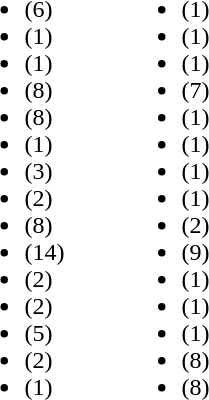<table>
<tr>
<td valign=top><br><ul><li> (6)</li><li> (1)</li><li> (1)</li><li> (8)</li><li> (8)</li><li> (1)</li><li> (3)</li><li> (2)</li><li> (8)</li><li> (14)</li><li> (2)</li><li> (2)</li><li> (5)</li><li> (2)</li><li> (1)</li></ul></td>
<td width=30></td>
<td valign=top><br><ul><li> (1)</li><li> (1)</li><li> (1)</li><li> (7)</li><li> (1)</li><li> (1)</li><li> (1)</li><li> (1)</li><li> (2)</li><li> (9)</li><li> (1)</li><li> (1)</li><li> (1)</li><li> (8)</li><li> (8)</li></ul></td>
</tr>
</table>
